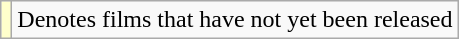<table class="wikitable">
<tr>
<td style="background:#FFFFCC;"></td>
<td>Denotes films that have not yet been released</td>
</tr>
</table>
